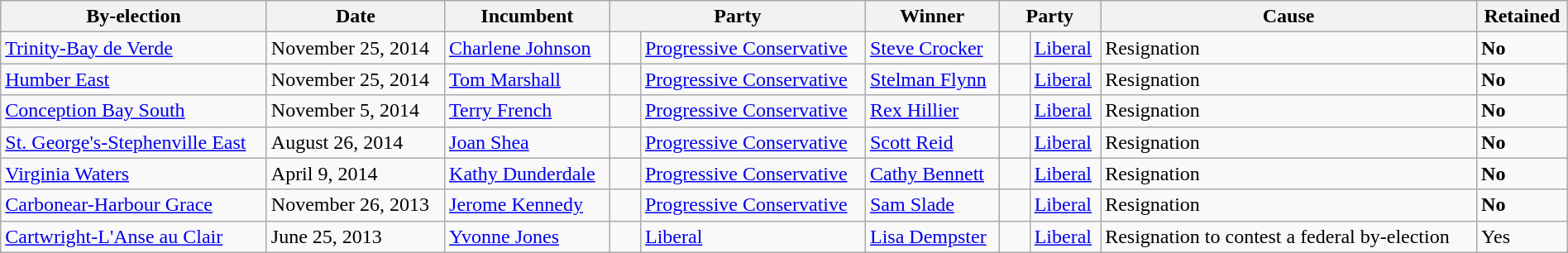<table class=wikitable style="width:100%">
<tr>
<th>By-election</th>
<th>Date</th>
<th>Incumbent</th>
<th colspan=2>Party</th>
<th>Winner</th>
<th colspan=2>Party</th>
<th>Cause</th>
<th>Retained</th>
</tr>
<tr>
<td><a href='#'>Trinity-Bay de Verde</a></td>
<td>November 25, 2014</td>
<td><a href='#'>Charlene Johnson</a></td>
<td>    </td>
<td><a href='#'>Progressive Conservative</a></td>
<td><a href='#'>Steve Crocker</a></td>
<td>    </td>
<td><a href='#'>Liberal</a></td>
<td>Resignation</td>
<td><strong>No</strong></td>
</tr>
<tr>
<td><a href='#'>Humber East</a></td>
<td>November 25, 2014</td>
<td><a href='#'>Tom Marshall</a></td>
<td>    </td>
<td><a href='#'>Progressive Conservative</a></td>
<td><a href='#'>Stelman Flynn</a></td>
<td>    </td>
<td><a href='#'>Liberal</a></td>
<td>Resignation</td>
<td><strong>No</strong></td>
</tr>
<tr>
<td><a href='#'>Conception Bay South</a></td>
<td>November 5, 2014</td>
<td><a href='#'>Terry French</a></td>
<td>    </td>
<td><a href='#'>Progressive Conservative</a></td>
<td><a href='#'>Rex Hillier</a></td>
<td>    </td>
<td><a href='#'>Liberal</a></td>
<td>Resignation</td>
<td><strong>No</strong></td>
</tr>
<tr>
<td><a href='#'>St. George's-Stephenville East</a></td>
<td>August 26, 2014</td>
<td><a href='#'>Joan Shea</a></td>
<td>    </td>
<td><a href='#'>Progressive Conservative</a></td>
<td><a href='#'>Scott Reid</a></td>
<td>    </td>
<td><a href='#'>Liberal</a></td>
<td>Resignation</td>
<td><strong>No</strong></td>
</tr>
<tr>
<td><a href='#'>Virginia Waters</a></td>
<td>April 9, 2014</td>
<td><a href='#'>Kathy Dunderdale</a></td>
<td>    </td>
<td><a href='#'>Progressive Conservative</a></td>
<td><a href='#'>Cathy Bennett</a></td>
<td>    </td>
<td><a href='#'>Liberal</a></td>
<td>Resignation</td>
<td><strong>No</strong></td>
</tr>
<tr>
<td><a href='#'>Carbonear-Harbour Grace</a></td>
<td>November 26, 2013</td>
<td><a href='#'>Jerome Kennedy</a></td>
<td>    </td>
<td><a href='#'>Progressive Conservative</a></td>
<td><a href='#'>Sam Slade</a></td>
<td>    </td>
<td><a href='#'>Liberal</a></td>
<td>Resignation</td>
<td><strong>No</strong></td>
</tr>
<tr>
<td><a href='#'>Cartwright-L'Anse au Clair</a></td>
<td>June 25, 2013</td>
<td><a href='#'>Yvonne Jones</a></td>
<td>    </td>
<td><a href='#'>Liberal</a></td>
<td><a href='#'>Lisa Dempster</a></td>
<td>    </td>
<td><a href='#'>Liberal</a></td>
<td>Resignation to contest a federal by-election</td>
<td>Yes</td>
</tr>
</table>
